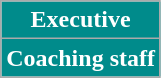<table class="wikitable">
<tr>
<th style="background:#008B8B; color:white;" scope="col" colspan="2">Executive<br>

</th>
</tr>
<tr>
<th style="background:#008B8B; color:white;" scope="col" colspan="2">Coaching staff<br>

</th>
</tr>
</table>
